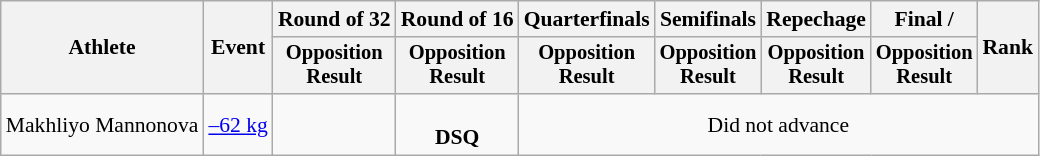<table class=wikitable style=font-size:90%;text-align:center>
<tr>
<th rowspan="2">Athlete</th>
<th rowspan="2">Event</th>
<th>Round of 32</th>
<th>Round of 16</th>
<th>Quarterfinals</th>
<th>Semifinals</th>
<th>Repechage</th>
<th>Final / </th>
<th rowspan=2>Rank</th>
</tr>
<tr style="font-size:95%">
<th>Opposition<br>Result</th>
<th>Opposition<br>Result</th>
<th>Opposition<br>Result</th>
<th>Opposition<br>Result</th>
<th>Opposition<br>Result</th>
<th>Opposition<br>Result</th>
</tr>
<tr>
<td align=left>Makhliyo Mannonova</td>
<td align=left><a href='#'>–62 kg</a></td>
<td></td>
<td><br><strong>DSQ</strong></td>
<td colspan=5>Did not advance</td>
</tr>
</table>
